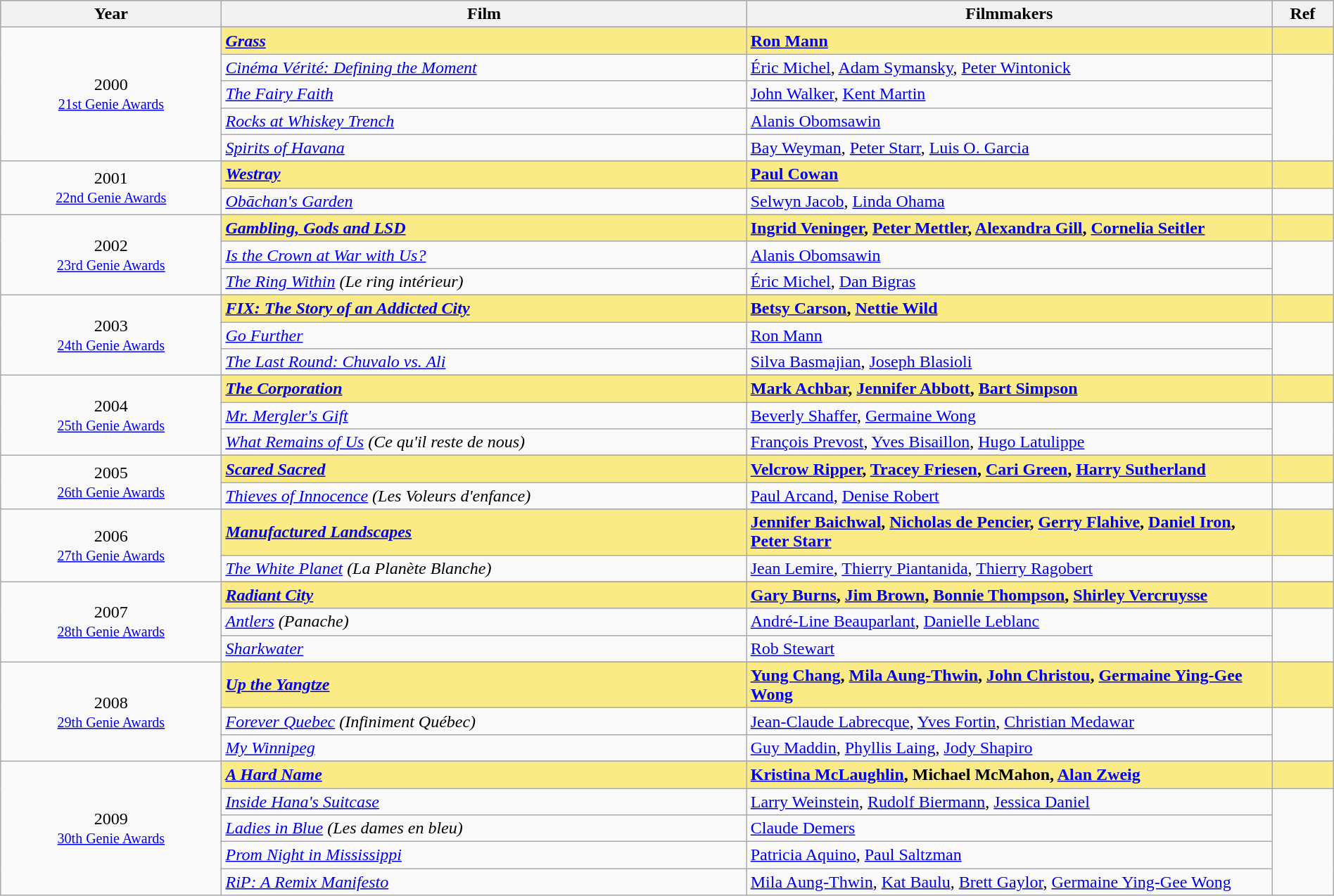<table class="wikitable" style="width:100%;">
<tr style="background:#bebebe;">
<th style="width:8%;">Year</th>
<th style="width:19%;">Film</th>
<th style="width:19%;">Filmmakers</th>
<th style="width:2%;">Ref</th>
</tr>
<tr>
<td rowspan="6" align="center">2000 <br> <small><a href='#'>21st Genie Awards</a></small></td>
</tr>
<tr style="background:#FAEB86;">
<td><strong><em><a href='#'>Grass</a></em></strong></td>
<td><strong><a href='#'>Ron Mann</a></strong></td>
<td></td>
</tr>
<tr>
<td><em><a href='#'>Cinéma Vérité: Defining the Moment</a></em></td>
<td><a href='#'>Éric Michel</a>, <a href='#'>Adam Symansky</a>, <a href='#'>Peter Wintonick</a></td>
<td rowspan=4></td>
</tr>
<tr>
<td><em><a href='#'>The Fairy Faith</a></em></td>
<td><a href='#'>John Walker</a>, <a href='#'>Kent Martin</a></td>
</tr>
<tr>
<td><em><a href='#'>Rocks at Whiskey Trench</a></em></td>
<td><a href='#'>Alanis Obomsawin</a></td>
</tr>
<tr>
<td><em><a href='#'>Spirits of Havana</a></em></td>
<td><a href='#'>Bay Weyman</a>, <a href='#'>Peter Starr</a>, <a href='#'>Luis O. Garcia</a></td>
</tr>
<tr>
<td rowspan="3" align="center">2001 <br> <small><a href='#'>22nd Genie Awards</a></small></td>
</tr>
<tr style="background:#FAEB86;">
<td><strong><em><a href='#'>Westray</a></em></strong></td>
<td><strong><a href='#'>Paul Cowan</a></strong></td>
<td></td>
</tr>
<tr>
<td><em><a href='#'>Obāchan's Garden</a></em></td>
<td><a href='#'>Selwyn Jacob</a>, <a href='#'>Linda Ohama</a></td>
<td></td>
</tr>
<tr>
<td rowspan="4" align="center">2002 <br> <small><a href='#'>23rd Genie Awards</a></small></td>
</tr>
<tr style="background:#FAEB86;">
<td><strong><em><a href='#'>Gambling, Gods and LSD</a></em></strong></td>
<td><strong><a href='#'>Ingrid Veninger</a>, <a href='#'>Peter Mettler</a>, <a href='#'>Alexandra Gill</a>, <a href='#'>Cornelia Seitler</a></strong></td>
<td></td>
</tr>
<tr>
<td><em><a href='#'>Is the Crown at War with Us?</a></em></td>
<td><a href='#'>Alanis Obomsawin</a></td>
<td rowspan=2></td>
</tr>
<tr>
<td><em><a href='#'>The Ring Within</a> (Le ring intérieur)</em></td>
<td><a href='#'>Éric Michel</a>, <a href='#'>Dan Bigras</a></td>
</tr>
<tr>
<td rowspan="4" align="center">2003 <br> <small><a href='#'>24th Genie Awards</a></small></td>
</tr>
<tr style="background:#FAEB86;">
<td><strong><em><a href='#'>FIX: The Story of an Addicted City</a></em></strong></td>
<td><strong><a href='#'>Betsy Carson</a>, <a href='#'>Nettie Wild</a></strong></td>
<td></td>
</tr>
<tr>
<td><em><a href='#'>Go Further</a></em></td>
<td><a href='#'>Ron Mann</a></td>
<td rowspan=2></td>
</tr>
<tr>
<td><em><a href='#'>The Last Round: Chuvalo vs. Ali</a></em></td>
<td><a href='#'>Silva Basmajian</a>, <a href='#'>Joseph Blasioli</a></td>
</tr>
<tr>
<td rowspan="4" align="center">2004 <br> <small><a href='#'>25th Genie Awards</a></small></td>
</tr>
<tr style="background:#FAEB86;">
<td><strong><em><a href='#'>The Corporation</a></em></strong></td>
<td><strong><a href='#'>Mark Achbar</a>, <a href='#'>Jennifer Abbott</a>, <a href='#'>Bart Simpson</a></strong></td>
<td></td>
</tr>
<tr>
<td><em><a href='#'>Mr. Mergler's Gift</a></em></td>
<td><a href='#'>Beverly Shaffer</a>, <a href='#'>Germaine Wong</a></td>
<td rowspan=2></td>
</tr>
<tr>
<td><em><a href='#'>What Remains of Us</a> (Ce qu'il reste de nous)</em></td>
<td><a href='#'>François Prevost</a>, <a href='#'>Yves Bisaillon</a>, <a href='#'>Hugo Latulippe</a></td>
</tr>
<tr>
<td rowspan="3" align="center">2005 <br> <small><a href='#'>26th Genie Awards</a></small></td>
</tr>
<tr style="background:#FAEB86;">
<td><strong><em><a href='#'>Scared Sacred</a></em></strong></td>
<td><strong><a href='#'>Velcrow Ripper</a>, <a href='#'>Tracey Friesen</a>, <a href='#'>Cari Green</a>, <a href='#'>Harry Sutherland</a></strong></td>
<td></td>
</tr>
<tr>
<td><em><a href='#'>Thieves of Innocence</a> (Les Voleurs d'enfance)</em></td>
<td><a href='#'>Paul Arcand</a>, <a href='#'>Denise Robert</a></td>
<td></td>
</tr>
<tr>
<td rowspan="3" align="center">2006 <br> <small><a href='#'>27th Genie Awards</a></small></td>
</tr>
<tr style="background:#FAEB86;">
<td><strong><em><a href='#'>Manufactured Landscapes</a></em></strong></td>
<td><strong><a href='#'>Jennifer Baichwal</a>, <a href='#'>Nicholas de Pencier</a>, <a href='#'>Gerry Flahive</a>, <a href='#'>Daniel Iron</a>, <a href='#'>Peter Starr</a></strong></td>
<td></td>
</tr>
<tr>
<td><em><a href='#'>The White Planet</a> (La Planète Blanche)</em></td>
<td><a href='#'>Jean Lemire</a>, <a href='#'>Thierry Piantanida</a>, <a href='#'>Thierry Ragobert</a></td>
<td></td>
</tr>
<tr>
<td rowspan="4" align="center">2007 <br> <small><a href='#'>28th Genie Awards</a></small></td>
</tr>
<tr style="background:#FAEB86;">
<td><strong><em><a href='#'>Radiant City</a></em></strong></td>
<td><strong><a href='#'>Gary Burns</a>, <a href='#'>Jim Brown</a>, <a href='#'>Bonnie Thompson</a>, <a href='#'>Shirley Vercruysse</a></strong></td>
<td></td>
</tr>
<tr>
<td><em><a href='#'>Antlers</a> (Panache)</em></td>
<td><a href='#'>André-Line Beauparlant</a>, <a href='#'>Danielle Leblanc</a></td>
<td rowspan=2></td>
</tr>
<tr>
<td><em><a href='#'>Sharkwater</a></em></td>
<td><a href='#'>Rob Stewart</a></td>
</tr>
<tr>
<td rowspan="4" align="center">2008 <br> <small><a href='#'>29th Genie Awards</a></small></td>
</tr>
<tr style="background:#FAEB86;">
<td><strong><em><a href='#'>Up the Yangtze</a></em></strong></td>
<td><strong><a href='#'>Yung Chang</a>, <a href='#'>Mila Aung-Thwin</a>, <a href='#'>John Christou</a>, <a href='#'>Germaine Ying-Gee Wong</a></strong></td>
<td></td>
</tr>
<tr>
<td><em><a href='#'>Forever Quebec</a> (Infiniment Québec)</em></td>
<td><a href='#'>Jean-Claude Labrecque</a>, <a href='#'>Yves Fortin</a>, <a href='#'>Christian Medawar</a></td>
<td rowspan=2></td>
</tr>
<tr>
<td><em><a href='#'>My Winnipeg</a></em></td>
<td><a href='#'>Guy Maddin</a>, <a href='#'>Phyllis Laing</a>, <a href='#'>Jody Shapiro</a></td>
</tr>
<tr>
<td rowspan="6" align="center">2009 <br> <small><a href='#'>30th Genie Awards</a></small></td>
</tr>
<tr style="background:#FAEB86;">
<td><strong><em><a href='#'>A Hard Name</a></em></strong></td>
<td><strong><a href='#'>Kristina McLaughlin</a>, Michael McMahon, <a href='#'>Alan Zweig</a></strong></td>
<td></td>
</tr>
<tr>
<td><em><a href='#'>Inside Hana's Suitcase</a></em></td>
<td><a href='#'>Larry Weinstein</a>, <a href='#'>Rudolf Biermann</a>, <a href='#'>Jessica Daniel</a></td>
<td rowspan=4></td>
</tr>
<tr>
<td><em><a href='#'>Ladies in Blue</a> (Les dames en bleu)</em></td>
<td><a href='#'>Claude Demers</a></td>
</tr>
<tr>
<td><em><a href='#'>Prom Night in Mississippi</a></em></td>
<td><a href='#'>Patricia Aquino</a>, <a href='#'>Paul Saltzman</a></td>
</tr>
<tr>
<td><em><a href='#'>RiP: A Remix Manifesto</a></em></td>
<td><a href='#'>Mila Aung-Thwin</a>, <a href='#'>Kat Baulu</a>, <a href='#'>Brett Gaylor</a>, <a href='#'>Germaine Ying-Gee Wong</a></td>
</tr>
</table>
